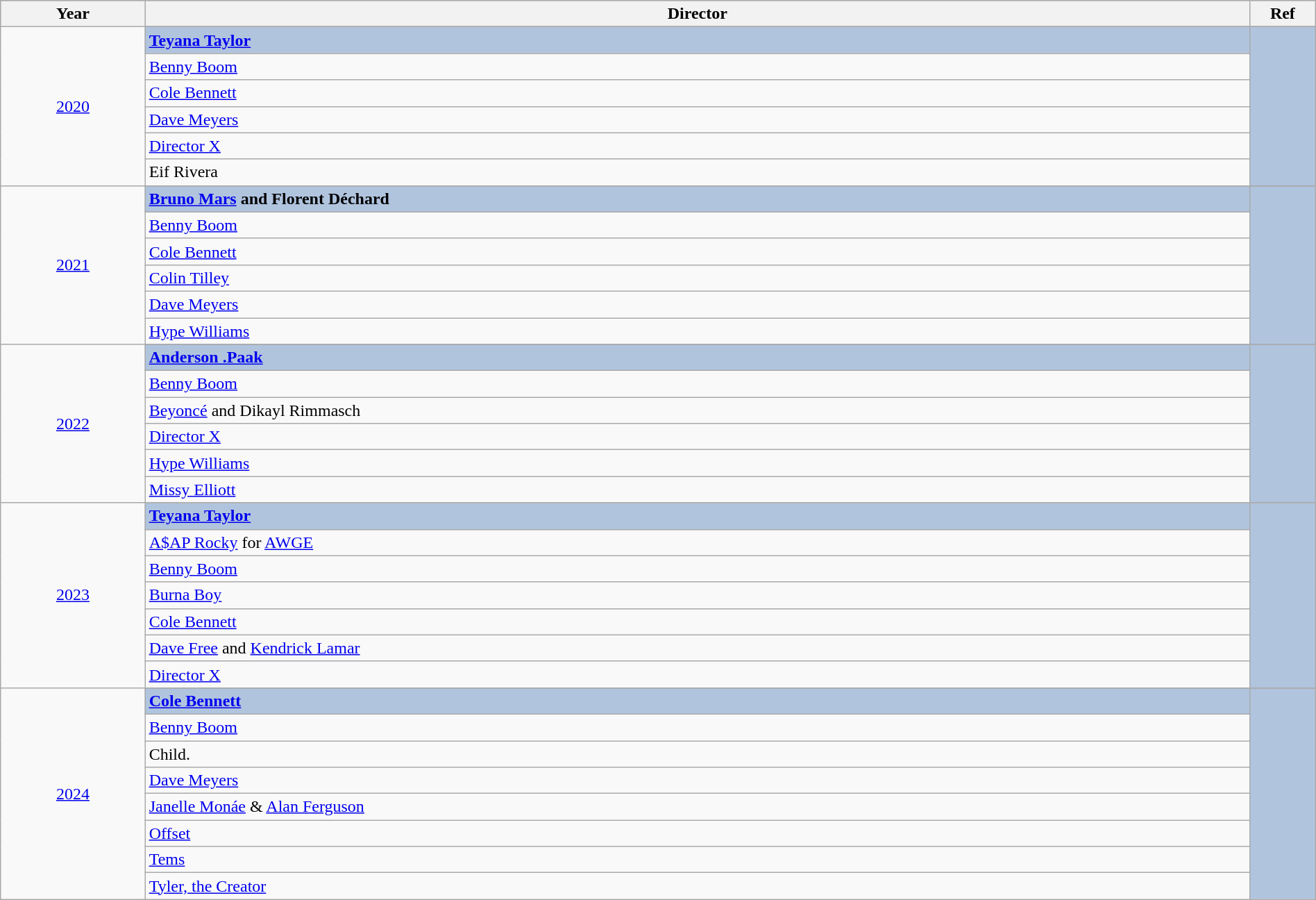<table class="wikitable" style="width:100%;">
<tr style="background:#bebebe;">
<th style="width:11%;">Year</th>
<th style="width:84%;">Director</th>
<th style="width:5%;">Ref</th>
</tr>
<tr>
<td rowspan="7" align="center"><a href='#'>2020</a></td>
</tr>
<tr style="background:#B0C4DE">
<td><strong><a href='#'>Teyana Taylor</a></strong></td>
<td rowspan="6" align="center"></td>
</tr>
<tr>
<td><a href='#'>Benny Boom</a></td>
</tr>
<tr>
<td><a href='#'>Cole Bennett</a></td>
</tr>
<tr>
<td><a href='#'>Dave Meyers</a></td>
</tr>
<tr>
<td><a href='#'>Director X</a></td>
</tr>
<tr>
<td>Eif Rivera</td>
</tr>
<tr>
<td rowspan="7" align="center"><a href='#'>2021</a></td>
</tr>
<tr style="background:#B0C4DE">
<td><strong><a href='#'>Bruno Mars</a> and Florent Déchard</strong></td>
<td rowspan="6" align="center"></td>
</tr>
<tr>
<td><a href='#'>Benny Boom</a></td>
</tr>
<tr>
<td><a href='#'>Cole Bennett</a></td>
</tr>
<tr>
<td><a href='#'>Colin Tilley</a></td>
</tr>
<tr>
<td><a href='#'>Dave Meyers</a></td>
</tr>
<tr>
<td><a href='#'>Hype Williams</a></td>
</tr>
<tr>
<td rowspan="7" align="center"><a href='#'>2022</a></td>
</tr>
<tr style="background:#B0C4DE">
<td><strong><a href='#'>Anderson .Paak</a></strong></td>
<td rowspan="6" align="center"></td>
</tr>
<tr>
<td><a href='#'>Benny Boom</a></td>
</tr>
<tr>
<td><a href='#'>Beyoncé</a> and Dikayl Rimmasch</td>
</tr>
<tr>
<td><a href='#'>Director X</a></td>
</tr>
<tr>
<td><a href='#'>Hype Williams</a></td>
</tr>
<tr>
<td><a href='#'>Missy Elliott</a></td>
</tr>
<tr>
<td rowspan="8" align="center"><a href='#'>2023</a></td>
</tr>
<tr style="background:#B0C4DE">
<td><strong><a href='#'>Teyana Taylor</a></strong></td>
<td rowspan="7" align="center"></td>
</tr>
<tr>
<td><a href='#'>A$AP Rocky</a> for <a href='#'>AWGE</a></td>
</tr>
<tr>
<td><a href='#'>Benny Boom</a></td>
</tr>
<tr>
<td><a href='#'>Burna Boy</a></td>
</tr>
<tr>
<td><a href='#'>Cole Bennett</a></td>
</tr>
<tr>
<td><a href='#'>Dave Free</a> and <a href='#'>Kendrick Lamar</a></td>
</tr>
<tr>
<td><a href='#'>Director X</a></td>
</tr>
<tr>
<td rowspan="9" align="center"><a href='#'>2024</a></td>
</tr>
<tr style="background:#B0C4DE">
<td><strong><a href='#'>Cole Bennett</a></strong></td>
<td rowspan="8" align="center"></td>
</tr>
<tr>
<td><a href='#'>Benny Boom</a></td>
</tr>
<tr>
<td>Child.</td>
</tr>
<tr>
<td><a href='#'>Dave Meyers</a></td>
</tr>
<tr>
<td><a href='#'>Janelle Monáe</a> & <a href='#'>Alan Ferguson</a></td>
</tr>
<tr>
<td><a href='#'>Offset</a></td>
</tr>
<tr>
<td><a href='#'>Tems</a></td>
</tr>
<tr>
<td><a href='#'>Tyler, the Creator</a></td>
</tr>
</table>
